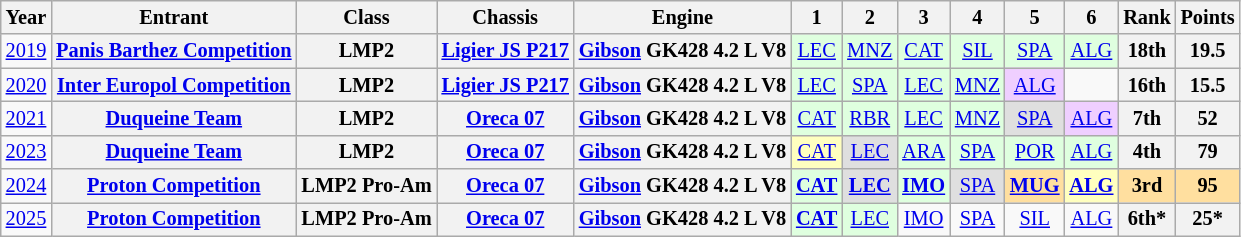<table class="wikitable" style="text-align:center; font-size:85%">
<tr>
<th>Year</th>
<th>Entrant</th>
<th>Class</th>
<th>Chassis</th>
<th>Engine</th>
<th>1</th>
<th>2</th>
<th>3</th>
<th>4</th>
<th>5</th>
<th>6</th>
<th>Rank</th>
<th>Points</th>
</tr>
<tr>
<td><a href='#'>2019</a></td>
<th nowrap><a href='#'>Panis Barthez Competition</a></th>
<th>LMP2</th>
<th nowrap><a href='#'>Ligier JS P217</a></th>
<th nowrap><a href='#'>Gibson</a> GK428 4.2 L V8</th>
<td style="background:#DFFFDF;"><a href='#'>LEC</a><br></td>
<td style="background:#DFFFDF;"><a href='#'>MNZ</a><br></td>
<td style="background:#DFFFDF;"><a href='#'>CAT</a><br></td>
<td style="background:#DFFFDF;"><a href='#'>SIL</a><br></td>
<td style="background:#DFFFDF;"><a href='#'>SPA</a><br></td>
<td style="background:#DFFFDF;"><a href='#'>ALG</a><br></td>
<th>18th</th>
<th>19.5</th>
</tr>
<tr>
<td><a href='#'>2020</a></td>
<th nowrap><a href='#'>Inter Europol Competition</a></th>
<th>LMP2</th>
<th nowrap><a href='#'>Ligier JS P217</a></th>
<th nowrap><a href='#'>Gibson</a> GK428 4.2 L V8</th>
<td style="background:#DFFFDF;"><a href='#'>LEC</a><br></td>
<td style="background:#DFFFDF;"><a href='#'>SPA</a><br></td>
<td style="background:#DFFFDF;"><a href='#'>LEC</a><br></td>
<td style="background:#DFFFDF;"><a href='#'>MNZ</a><br></td>
<td style="background:#EFCFFF;"><a href='#'>ALG</a><br></td>
<td></td>
<th>16th</th>
<th>15.5</th>
</tr>
<tr>
<td><a href='#'>2021</a></td>
<th nowrap><a href='#'>Duqueine Team</a></th>
<th>LMP2</th>
<th nowrap><a href='#'>Oreca 07</a></th>
<th nowrap><a href='#'>Gibson</a> GK428 4.2 L V8</th>
<td style="background:#DFFFDF;"><a href='#'>CAT</a><br></td>
<td style="background:#DFFFDF;"><a href='#'>RBR</a><br></td>
<td style="background:#DFFFDF;"><a href='#'>LEC</a><br></td>
<td style="background:#DFFFDF;"><a href='#'>MNZ</a><br></td>
<td style="background:#DFDFDF;"><a href='#'>SPA</a><br></td>
<td style="background:#EFCFFF;"><a href='#'>ALG</a><br></td>
<th>7th</th>
<th>52</th>
</tr>
<tr>
<td><a href='#'>2023</a></td>
<th nowrap><a href='#'>Duqueine Team</a></th>
<th>LMP2</th>
<th nowrap><a href='#'>Oreca 07</a></th>
<th nowrap><a href='#'>Gibson</a> GK428 4.2 L V8</th>
<td style="background:#FFFFBF;"><a href='#'>CAT</a><br></td>
<td style="background:#DFDFDF;"><a href='#'>LEC</a><br></td>
<td style="background:#DFFFDF;"><a href='#'>ARA</a><br></td>
<td style="background:#DFFFDF;"><a href='#'>SPA</a><br></td>
<td style="background:#DFFFDF;"><a href='#'>POR</a><br></td>
<td style="background:#DFFFDF;"><a href='#'>ALG</a><br></td>
<th>4th</th>
<th>79</th>
</tr>
<tr>
<td><a href='#'>2024</a></td>
<th nowrap><a href='#'>Proton Competition</a></th>
<th nowrap>LMP2 Pro-Am</th>
<th nowrap><a href='#'>Oreca 07</a></th>
<th nowrap><a href='#'>Gibson</a> GK428 4.2 L V8</th>
<td style="background:#DFFFDF;"><strong><a href='#'>CAT</a></strong><br></td>
<td style="background:#DFDFDF;"><strong><a href='#'>LEC</a></strong><br></td>
<td style="background:#DFFFDF;"><strong><a href='#'>IMO</a></strong><br></td>
<td style="background:#DFDFDF;"><a href='#'>SPA</a><br></td>
<td style="background:#FFDF9F;"><strong><a href='#'>MUG</a></strong><br></td>
<td style="background:#FFFFBF;"><strong><a href='#'>ALG</a></strong><br></td>
<th style="background:#FFDF9F;">3rd</th>
<th style="background:#FFDF9F;">95</th>
</tr>
<tr>
<td><a href='#'>2025</a></td>
<th><a href='#'>Proton Competition</a></th>
<th>LMP2 Pro-Am</th>
<th><a href='#'>Oreca 07</a></th>
<th><a href='#'>Gibson</a> GK428 4.2 L V8</th>
<td style="background:#DFFFDF;"><strong><a href='#'>CAT</a></strong><br></td>
<td style="background:#DFFFDF;"><a href='#'>LEC</a><br></td>
<td style="background:#;"><a href='#'>IMO</a><br></td>
<td style="background:#;"><a href='#'>SPA</a><br></td>
<td style="background:#;"><a href='#'>SIL</a><br></td>
<td style="background:#;"><a href='#'>ALG</a><br></td>
<th>6th*</th>
<th>25*</th>
</tr>
</table>
